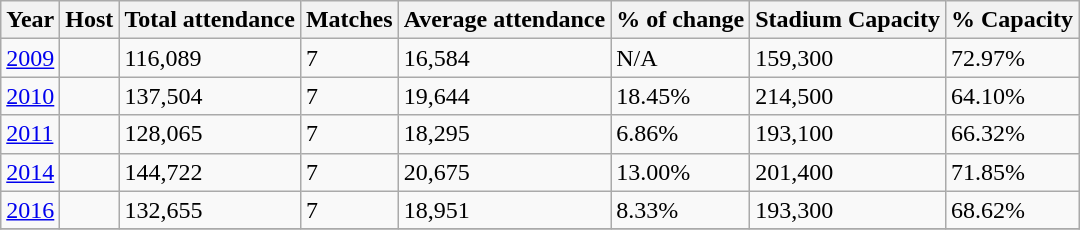<table class="wikitable sortable">
<tr>
<th>Year</th>
<th>Host</th>
<th>Total attendance</th>
<th>Matches</th>
<th>Average attendance</th>
<th>% of change</th>
<th>Stadium Capacity</th>
<th>% Capacity</th>
</tr>
<tr>
<td><a href='#'>2009</a></td>
<td><br></td>
<td>116,089</td>
<td>7</td>
<td>16,584</td>
<td>N/A</td>
<td>159,300</td>
<td>72.97%</td>
</tr>
<tr>
<td><a href='#'>2010</a></td>
<td><br></td>
<td>137,504</td>
<td>7</td>
<td>19,644</td>
<td> 18.45%</td>
<td>214,500</td>
<td>64.10%</td>
</tr>
<tr>
<td><a href='#'>2011</a></td>
<td><br></td>
<td>128,065</td>
<td>7</td>
<td>18,295</td>
<td> 6.86%</td>
<td>193,100</td>
<td>66.32%</td>
</tr>
<tr>
<td><a href='#'>2014</a></td>
<td><br></td>
<td>144,722</td>
<td>7</td>
<td>20,675</td>
<td> 13.00%</td>
<td>201,400</td>
<td>71.85%</td>
</tr>
<tr>
<td><a href='#'>2016</a></td>
<td></td>
<td>132,655</td>
<td>7</td>
<td>18,951</td>
<td> 8.33%</td>
<td>193,300</td>
<td>68.62%</td>
</tr>
<tr>
</tr>
</table>
